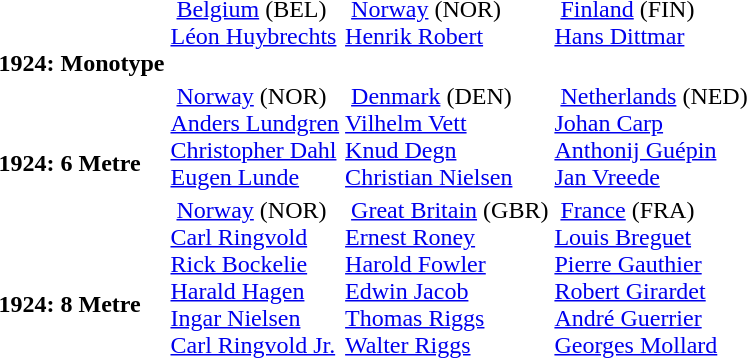<table>
<tr>
<td style="align:center;"><br><br><strong>1924: Monotype</strong> <br></td>
<td style="vertical-align:top;"> <a href='#'>Belgium</a> <span>(BEL)</span><br><a href='#'>Léon Huybrechts</a></td>
<td style="vertical-align:top;"> <a href='#'>Norway</a> <span>(NOR)</span><br><a href='#'>Henrik Robert</a></td>
<td style="vertical-align:top;"> <a href='#'>Finland</a> <span>(FIN)</span><br><a href='#'>Hans Dittmar</a></td>
</tr>
<tr>
<td style="align:center;"><br><br><strong>1924: 6 Metre</strong> <br></td>
<td style="vertical-align:top;"> <a href='#'>Norway</a> <span>(NOR)</span><br><a href='#'>Anders Lundgren</a><br><a href='#'>Christopher Dahl</a><br><a href='#'>Eugen Lunde</a></td>
<td style="vertical-align:top;"> <a href='#'>Denmark</a> <span>(DEN)</span><br><a href='#'>Vilhelm Vett</a><br><a href='#'>Knud Degn</a><br><a href='#'>Christian Nielsen</a></td>
<td style="vertical-align:top;"> <a href='#'>Netherlands</a> <span>(NED)</span><br><a href='#'>Johan Carp</a><br><a href='#'>Anthonij Guépin</a><br><a href='#'>Jan Vreede</a></td>
</tr>
<tr>
<td style="align:center;"><br><br><strong>1924: 8 Metre</strong> <br></td>
<td style="vertical-align:top;"> <a href='#'>Norway</a> <span>(NOR)</span><br><a href='#'>Carl Ringvold</a><br><a href='#'>Rick Bockelie</a><br><a href='#'>Harald Hagen</a><br><a href='#'>Ingar Nielsen</a><br><a href='#'>Carl Ringvold Jr.</a></td>
<td style="vertical-align:top;"> <a href='#'>Great Britain</a> <span>(GBR)</span><br><a href='#'>Ernest Roney</a><br><a href='#'>Harold Fowler</a><br><a href='#'>Edwin Jacob</a><br><a href='#'>Thomas Riggs</a><br><a href='#'>Walter Riggs</a></td>
<td style="vertical-align:top;"> <a href='#'>France</a> <span>(FRA)</span><br><a href='#'>Louis Breguet</a><br><a href='#'>Pierre Gauthier</a><br><a href='#'>Robert Girardet</a><br><a href='#'>André Guerrier</a><br><a href='#'>Georges Mollard</a></td>
</tr>
</table>
